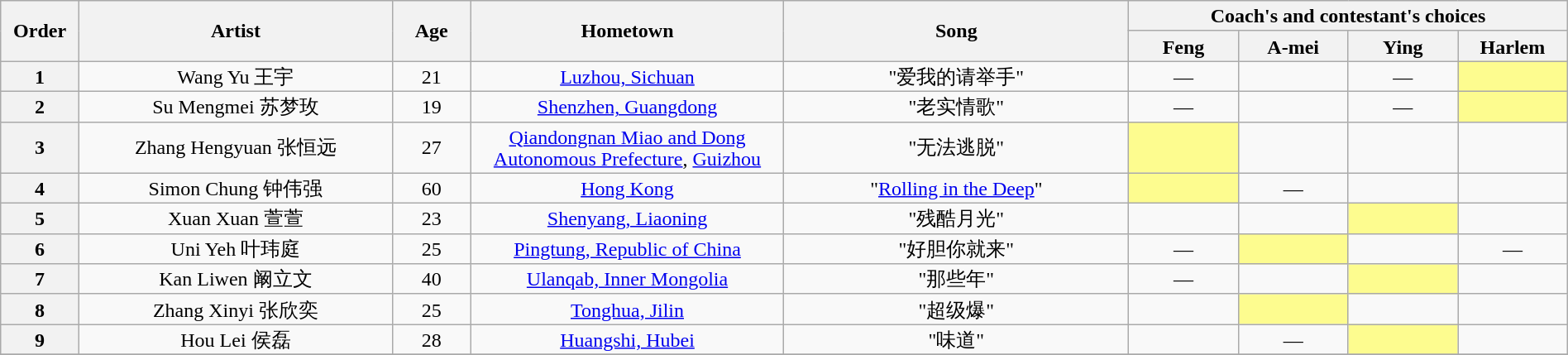<table class="wikitable" style="text-align:center; line-height:17px; width:100%;">
<tr>
<th scope="col" rowspan="2" style="width:05%;">Order</th>
<th scope="col" rowspan="2" style="width:20%;">Artist</th>
<th scope="col" rowspan="2" style="width:05%;">Age</th>
<th scope="col" rowspan="2" style="width:20%;">Hometown</th>
<th scope="col" rowspan="2" style="width:22%;">Song</th>
<th scope="col" colspan="4" style="width:28%;">Coach's and contestant's choices</th>
</tr>
<tr>
<th style="width:07%;">Feng</th>
<th style="width:07%;">A-mei</th>
<th style="width:07%;">Ying</th>
<th style="width:07%;">Harlem</th>
</tr>
<tr>
<th>1</th>
<td>Wang Yu 王宇</td>
<td>21</td>
<td><a href='#'>Luzhou, Sichuan</a></td>
<td>"爱我的请举手"</td>
<td>—</td>
<td><strong></strong></td>
<td>—</td>
<td style="background:#fdfc8f;"><strong></strong></td>
</tr>
<tr>
<th>2</th>
<td>Su Mengmei 苏梦玫</td>
<td>19</td>
<td><a href='#'>Shenzhen, Guangdong</a></td>
<td>"老实情歌"</td>
<td>—</td>
<td><strong></strong></td>
<td>—</td>
<td style="background:#fdfc8f;"><strong></strong></td>
</tr>
<tr>
<th>3</th>
<td>Zhang Hengyuan 张恒远</td>
<td>27</td>
<td><a href='#'>Qiandongnan Miao and Dong Autonomous Prefecture</a>, <a href='#'>Guizhou</a></td>
<td>"无法逃脱"</td>
<td style="background:#fdfc8f;"><strong></strong></td>
<td><strong></strong></td>
<td><strong></strong></td>
<td><strong></strong></td>
</tr>
<tr>
<th>4</th>
<td>Simon Chung 钟伟强</td>
<td>60</td>
<td><a href='#'>Hong Kong</a></td>
<td>"<a href='#'>Rolling in the Deep</a>"</td>
<td style="background:#fdfc8f;"><strong></strong></td>
<td>—</td>
<td><strong></strong></td>
<td><strong></strong></td>
</tr>
<tr>
<th>5</th>
<td>Xuan Xuan 萱萱</td>
<td>23</td>
<td><a href='#'>Shenyang, Liaoning</a></td>
<td>"残酷月光"</td>
<td><strong></strong></td>
<td><strong></strong></td>
<td style="background:#fdfc8f;"><strong></strong></td>
<td><strong></strong></td>
</tr>
<tr>
<th>6</th>
<td>Uni Yeh 叶玮庭</td>
<td>25</td>
<td><a href='#'>Pingtung, Republic of China</a></td>
<td>"好胆你就来"</td>
<td>—</td>
<td style="background:#fdfc8f;"><strong></strong></td>
<td><strong></strong></td>
<td>—</td>
</tr>
<tr>
<th>7</th>
<td>Kan Liwen 阚立文</td>
<td>40</td>
<td><a href='#'>Ulanqab, Inner Mongolia</a></td>
<td>"那些年"</td>
<td>—</td>
<td><strong></strong></td>
<td style="background:#fdfc8f;"><strong></strong></td>
<td><strong></strong></td>
</tr>
<tr>
<th>8</th>
<td>Zhang Xinyi 张欣奕</td>
<td>25</td>
<td><a href='#'>Tonghua, Jilin</a></td>
<td>"超级爆"</td>
<td><strong></strong></td>
<td style="background:#fdfc8f;"><strong></strong></td>
<td><strong></strong></td>
<td><strong></strong></td>
</tr>
<tr>
<th>9</th>
<td>Hou Lei 侯磊</td>
<td>28</td>
<td><a href='#'>Huangshi, Hubei</a></td>
<td>"味道"</td>
<td><strong></strong></td>
<td>—</td>
<td style="background:#fdfc8f;"><strong></strong></td>
<td><strong></strong></td>
</tr>
<tr>
</tr>
</table>
